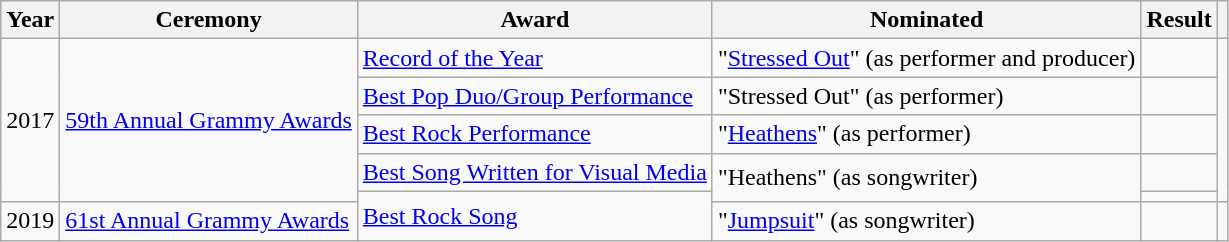<table class="wikitable sortable">
<tr>
<th>Year</th>
<th>Ceremony</th>
<th>Award</th>
<th>Nominated</th>
<th>Result</th>
<th></th>
</tr>
<tr>
<td rowspan="5">2017</td>
<td rowspan="5"><a href='#'>59th Annual Grammy Awards</a></td>
<td><a href='#'>Record of the Year</a></td>
<td>"<a href='#'>Stressed Out</a>" (as performer and producer)</td>
<td></td>
<td rowspan=5></td>
</tr>
<tr>
<td><a href='#'>Best Pop Duo/Group Performance</a></td>
<td>"Stressed Out" (as performer)</td>
<td></td>
</tr>
<tr>
<td><a href='#'>Best Rock Performance</a></td>
<td>"<a href='#'>Heathens</a>" (as performer)</td>
<td></td>
</tr>
<tr>
<td><a href='#'>Best Song Written for Visual Media</a></td>
<td rowspan="2">"Heathens" (as songwriter)</td>
<td></td>
</tr>
<tr>
<td rowspan="2"><a href='#'>Best Rock Song</a></td>
<td></td>
</tr>
<tr>
<td>2019</td>
<td><a href='#'>61st Annual Grammy Awards</a></td>
<td>"<a href='#'>Jumpsuit</a>" (as songwriter)</td>
<td></td>
<td></td>
</tr>
</table>
